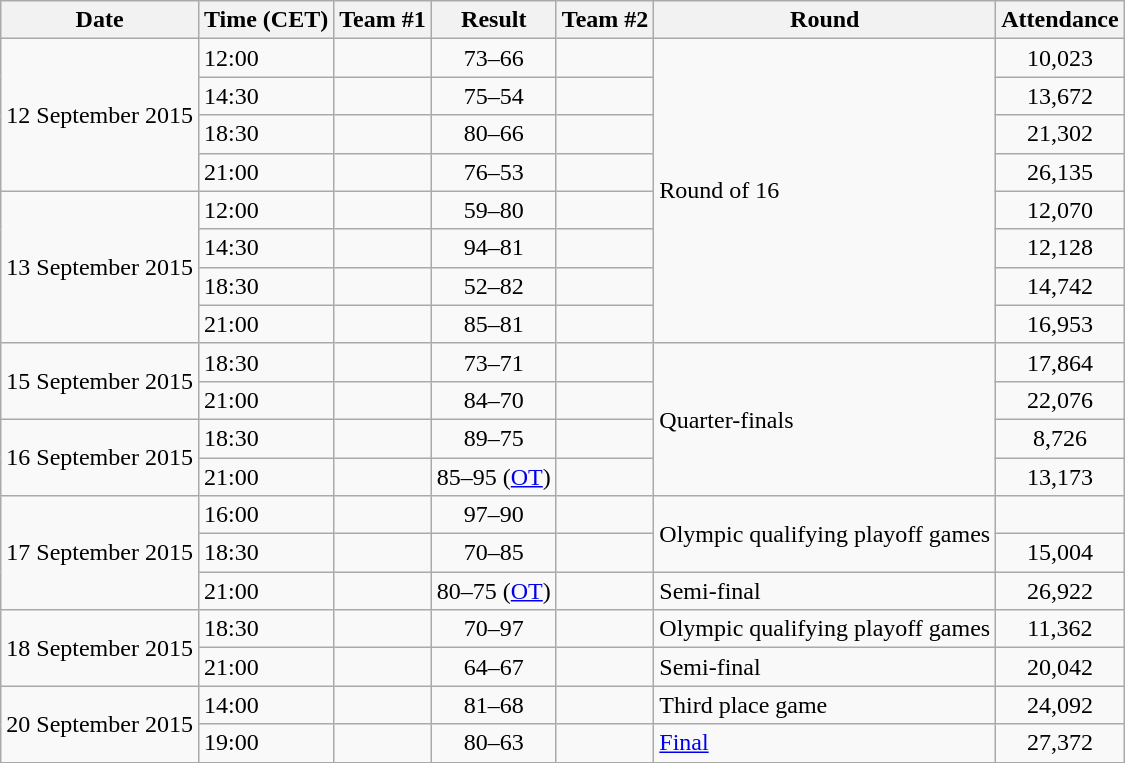<table class="wikitable" style="text-align: left;">
<tr>
<th>Date</th>
<th>Time (CET)</th>
<th>Team #1</th>
<th>Result</th>
<th>Team #2</th>
<th>Round</th>
<th>Attendance</th>
</tr>
<tr>
<td rowspan="4">12 September 2015</td>
<td>12:00</td>
<td></td>
<td style="text-align:center;">73–66</td>
<td></td>
<td rowspan="8">Round of 16</td>
<td style="text-align:center;">10,023</td>
</tr>
<tr>
<td>14:30</td>
<td></td>
<td style="text-align:center;">75–54</td>
<td></td>
<td style="text-align:center;">13,672</td>
</tr>
<tr>
<td>18:30</td>
<td></td>
<td style="text-align:center;">80–66</td>
<td></td>
<td style="text-align:center;">21,302</td>
</tr>
<tr>
<td>21:00</td>
<td></td>
<td style="text-align:center;">76–53</td>
<td></td>
<td style="text-align:center;">26,135</td>
</tr>
<tr>
<td rowspan="4">13 September 2015</td>
<td>12:00</td>
<td></td>
<td style="text-align:center;">59–80</td>
<td></td>
<td style="text-align:center;">12,070</td>
</tr>
<tr>
<td>14:30</td>
<td></td>
<td style="text-align:center;">94–81</td>
<td></td>
<td style="text-align:center;">12,128</td>
</tr>
<tr>
<td>18:30</td>
<td></td>
<td style="text-align:center;">52–82</td>
<td></td>
<td style="text-align:center;">14,742</td>
</tr>
<tr>
<td>21:00</td>
<td></td>
<td style="text-align:center;">85–81</td>
<td></td>
<td style="text-align:center;">16,953</td>
</tr>
<tr>
<td rowspan="2">15 September 2015</td>
<td>18:30</td>
<td></td>
<td style="text-align:center;">73–71</td>
<td></td>
<td rowspan="4">Quarter-finals</td>
<td style="text-align:center;">17,864</td>
</tr>
<tr>
<td>21:00</td>
<td></td>
<td style="text-align:center;">84–70</td>
<td></td>
<td style="text-align:center;">22,076</td>
</tr>
<tr>
<td rowspan="2">16 September 2015</td>
<td>18:30</td>
<td></td>
<td style="text-align:center;">89–75</td>
<td></td>
<td style="text-align:center;">8,726</td>
</tr>
<tr>
<td>21:00</td>
<td></td>
<td style="text-align:center;">85–95 (<a href='#'>OT</a>)</td>
<td></td>
<td style="text-align:center;">13,173</td>
</tr>
<tr>
<td rowspan="3">17 September 2015</td>
<td>16:00</td>
<td></td>
<td style="text-align:center;">97–90</td>
<td></td>
<td rowspan="2">Olympic qualifying playoff games</td>
<td style="text-align:center;"></td>
</tr>
<tr>
<td>18:30</td>
<td></td>
<td style="text-align:center;">70–85</td>
<td></td>
<td style="text-align:center;">15,004</td>
</tr>
<tr>
<td>21:00</td>
<td></td>
<td style="text-align:center;">80–75 (<a href='#'>OT</a>)</td>
<td></td>
<td>Semi-final</td>
<td style="text-align:center;">26,922</td>
</tr>
<tr>
<td rowspan="2">18 September 2015</td>
<td>18:30</td>
<td></td>
<td style="text-align:center;">70–97</td>
<td></td>
<td>Olympic qualifying playoff games</td>
<td style="text-align:center;">11,362</td>
</tr>
<tr>
<td>21:00</td>
<td></td>
<td style="text-align:center;">64–67</td>
<td></td>
<td>Semi-final</td>
<td style="text-align:center;">20,042</td>
</tr>
<tr>
<td rowspan="2">20 September 2015</td>
<td>14:00</td>
<td></td>
<td style="text-align:center;">81–68</td>
<td></td>
<td>Third place game</td>
<td style="text-align:center;">24,092</td>
</tr>
<tr>
<td>19:00</td>
<td></td>
<td style="text-align:center;">80–63</td>
<td></td>
<td><a href='#'>Final</a></td>
<td style="text-align:center;">27,372</td>
</tr>
<tr>
</tr>
</table>
